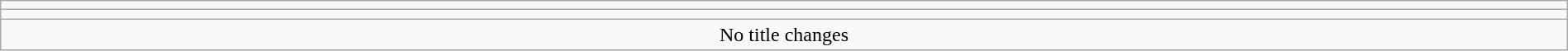<table class="wikitable" style="text-align:center; width:100%;">
<tr>
<td colspan=5></td>
</tr>
<tr>
<td colspan=5><strong></strong></td>
</tr>
<tr>
<td colspan="5">No title changes</td>
</tr>
</table>
